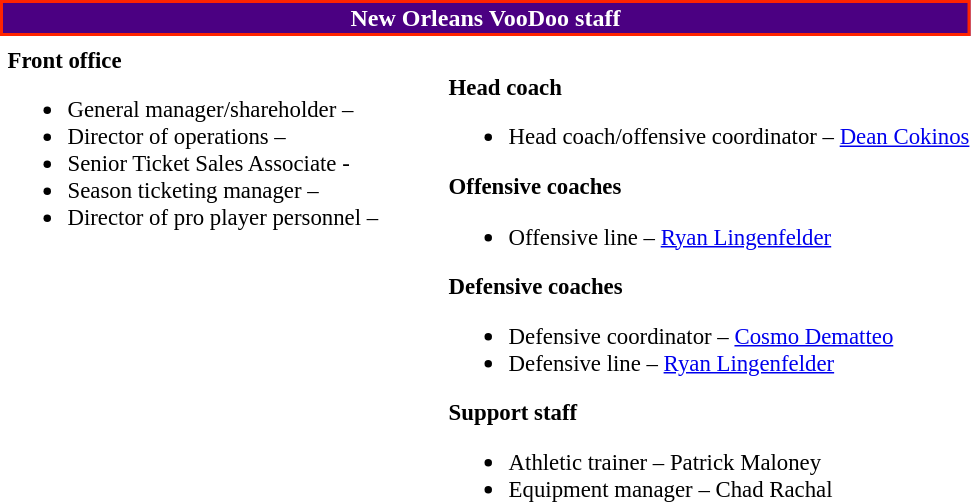<table class="toccolours" style="text-align: left;">
<tr>
<th colspan="7" style="background:#4B0082; color:white; text-align: center; border:2px solid #FF2400;"><strong>New Orleans VooDoo staff</strong></th>
</tr>
<tr>
<td colspan=7 align="right"></td>
</tr>
<tr>
<td valign="top"></td>
<td style="font-size: 95%;" valign="top"><strong>Front office</strong><br><ul><li>General manager/shareholder –</li><li>Director of operations –</li><li>Senior Ticket Sales Associate -</li><li>Season ticketing manager –</li><li>Director of pro player personnel –</li></ul></td>
<td width="35"> </td>
<td valign="top"></td>
<td style="font-size: 95%;" valign="top"><br><strong>Head coach</strong><ul><li>Head coach/offensive coordinator – <a href='#'>Dean Cokinos</a></li></ul><strong>Offensive coaches</strong><ul><li>Offensive line – <a href='#'>Ryan Lingenfelder</a></li></ul><strong>Defensive coaches</strong><ul><li>Defensive coordinator – <a href='#'>Cosmo Dematteo</a></li><li>Defensive line – <a href='#'>Ryan Lingenfelder</a></li></ul><strong>Support staff</strong><ul><li>Athletic trainer – Patrick Maloney</li><li>Equipment manager – Chad Rachal</li></ul></td>
</tr>
</table>
